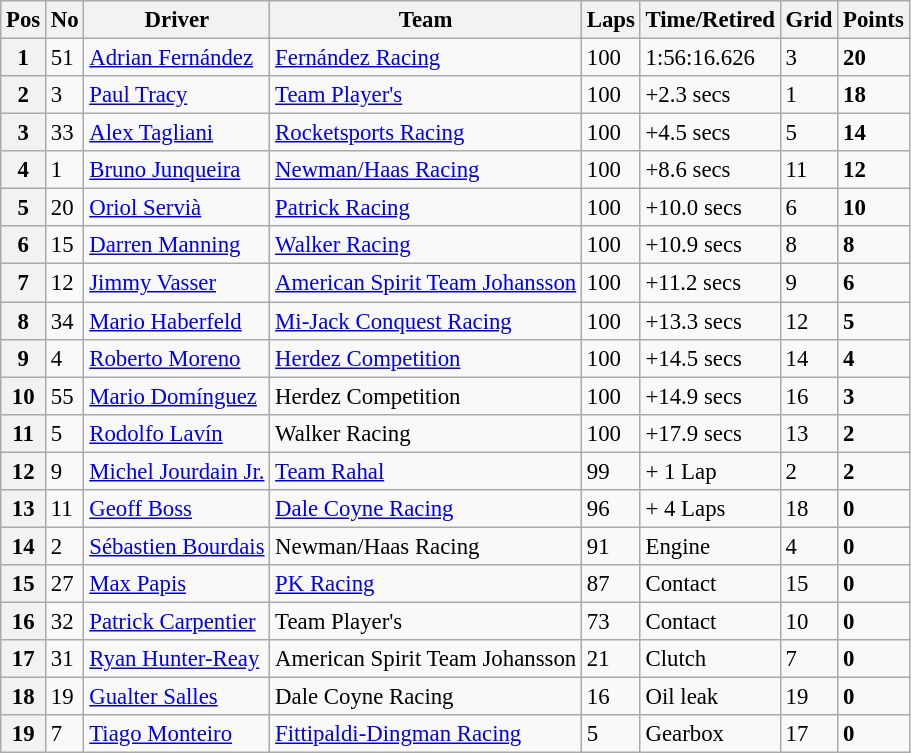<table class="wikitable" style="font-size:95%;">
<tr>
<th>Pos</th>
<th>No</th>
<th>Driver</th>
<th>Team</th>
<th>Laps</th>
<th>Time/Retired</th>
<th>Grid</th>
<th>Points</th>
</tr>
<tr>
<th>1</th>
<td>51</td>
<td> <a href='#'>Adrian Fernández</a></td>
<td><a href='#'>Fernández Racing</a></td>
<td>100</td>
<td>1:56:16.626</td>
<td>3</td>
<td><strong>20</strong></td>
</tr>
<tr>
<th>2</th>
<td>3</td>
<td> <a href='#'>Paul Tracy</a></td>
<td><a href='#'>Team Player's</a></td>
<td>100</td>
<td>+2.3 secs</td>
<td>1</td>
<td><strong>18</strong></td>
</tr>
<tr>
<th>3</th>
<td>33</td>
<td> <a href='#'>Alex Tagliani</a></td>
<td><a href='#'>Rocketsports Racing</a></td>
<td>100</td>
<td>+4.5 secs</td>
<td>5</td>
<td><strong>14</strong></td>
</tr>
<tr>
<th>4</th>
<td>1</td>
<td> <a href='#'>Bruno Junqueira</a></td>
<td><a href='#'>Newman/Haas Racing</a></td>
<td>100</td>
<td>+8.6 secs</td>
<td>11</td>
<td><strong>12</strong></td>
</tr>
<tr>
<th>5</th>
<td>20</td>
<td> <a href='#'>Oriol Servià</a></td>
<td><a href='#'>Patrick Racing</a></td>
<td>100</td>
<td>+10.0 secs</td>
<td>6</td>
<td><strong>10</strong></td>
</tr>
<tr>
<th>6</th>
<td>15</td>
<td> <a href='#'>Darren Manning</a></td>
<td><a href='#'>Walker Racing</a></td>
<td>100</td>
<td>+10.9 secs</td>
<td>8</td>
<td><strong>8</strong></td>
</tr>
<tr>
<th>7</th>
<td>12</td>
<td> <a href='#'>Jimmy Vasser</a></td>
<td><a href='#'>American Spirit Team Johansson</a></td>
<td>100</td>
<td>+11.2 secs</td>
<td>9</td>
<td><strong>6</strong></td>
</tr>
<tr>
<th>8</th>
<td>34</td>
<td> <a href='#'>Mario Haberfeld</a></td>
<td><a href='#'>Mi-Jack Conquest Racing</a></td>
<td>100</td>
<td>+13.3 secs</td>
<td>12</td>
<td><strong>5</strong></td>
</tr>
<tr>
<th>9</th>
<td>4</td>
<td> <a href='#'>Roberto Moreno</a></td>
<td><a href='#'>Herdez Competition</a></td>
<td>100</td>
<td>+14.5 secs</td>
<td>14</td>
<td><strong>4</strong></td>
</tr>
<tr>
<th>10</th>
<td>55</td>
<td> <a href='#'>Mario Domínguez</a></td>
<td>Herdez Competition</td>
<td>100</td>
<td>+14.9 secs</td>
<td>16</td>
<td><strong>3</strong></td>
</tr>
<tr>
<th>11</th>
<td>5</td>
<td> <a href='#'>Rodolfo Lavín</a></td>
<td>Walker Racing</td>
<td>100</td>
<td>+17.9 secs</td>
<td>13</td>
<td><strong>2</strong></td>
</tr>
<tr>
<th>12</th>
<td>9</td>
<td> <a href='#'>Michel Jourdain Jr.</a></td>
<td><a href='#'>Team Rahal</a></td>
<td>99</td>
<td>+ 1 Lap</td>
<td>2</td>
<td><strong>2</strong></td>
</tr>
<tr>
<th>13</th>
<td>11</td>
<td> <a href='#'>Geoff Boss</a></td>
<td><a href='#'>Dale Coyne Racing</a></td>
<td>96</td>
<td>+ 4 Laps</td>
<td>18</td>
<td><strong>0</strong></td>
</tr>
<tr>
<th>14</th>
<td>2</td>
<td> <a href='#'>Sébastien Bourdais</a></td>
<td>Newman/Haas Racing</td>
<td>91</td>
<td>Engine</td>
<td>4</td>
<td><strong>0</strong></td>
</tr>
<tr>
<th>15</th>
<td>27</td>
<td> <a href='#'>Max Papis</a></td>
<td><a href='#'>PK Racing</a></td>
<td>87</td>
<td>Contact</td>
<td>15</td>
<td><strong>0</strong></td>
</tr>
<tr>
<th>16</th>
<td>32</td>
<td> <a href='#'>Patrick Carpentier</a></td>
<td>Team Player's</td>
<td>73</td>
<td>Contact</td>
<td>10</td>
<td><strong>0</strong></td>
</tr>
<tr>
<th>17</th>
<td>31</td>
<td> <a href='#'>Ryan Hunter-Reay</a></td>
<td>American Spirit Team Johansson</td>
<td>21</td>
<td>Clutch</td>
<td>7</td>
<td><strong>0</strong></td>
</tr>
<tr>
<th>18</th>
<td>19</td>
<td> <a href='#'>Gualter Salles</a></td>
<td>Dale Coyne Racing</td>
<td>16</td>
<td>Oil leak</td>
<td>19</td>
<td><strong>0</strong></td>
</tr>
<tr>
<th>19</th>
<td>7</td>
<td> <a href='#'>Tiago Monteiro</a></td>
<td><a href='#'>Fittipaldi-Dingman Racing</a></td>
<td>5</td>
<td>Gearbox</td>
<td>17</td>
<td><strong>0</strong></td>
</tr>
</table>
